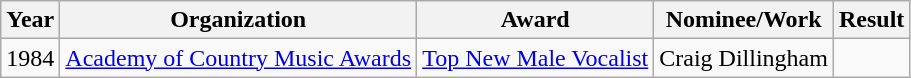<table class="wikitable">
<tr>
<th>Year</th>
<th>Organization</th>
<th>Award</th>
<th>Nominee/Work</th>
<th>Result</th>
</tr>
<tr>
<td>1984</td>
<td><a href='#'>Academy of Country Music Awards</a></td>
<td><a href='#'>Top New Male Vocalist</a></td>
<td>Craig Dillingham</td>
<td></td>
</tr>
</table>
